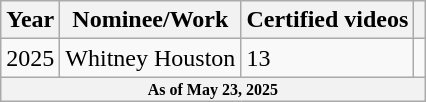<table class="wikitable">
<tr>
<th>Year</th>
<th>Nominee/Work</th>
<th>Certified videos</th>
<th></th>
</tr>
<tr>
<td>2025</td>
<td>Whitney Houston</td>
<td>13</td>
<td style="text-align:center;"></td>
</tr>
<tr>
<th colspan="4" style="text-align:center; font-size:8pt;">As of May 23, 2025</th>
</tr>
</table>
